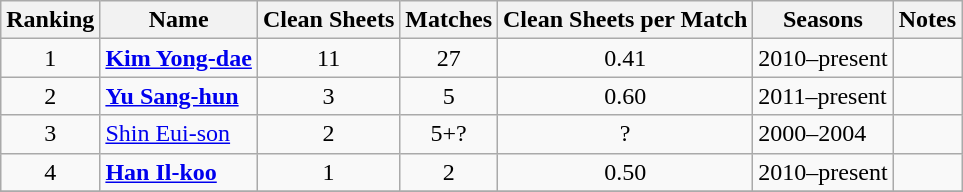<table class="wikitable sortable" style="text-align:center">
<tr>
<th>Ranking</th>
<th>Name</th>
<th>Clean Sheets</th>
<th>Matches</th>
<th>Clean Sheets per Match</th>
<th>Seasons</th>
<th>Notes</th>
</tr>
<tr>
<td>1</td>
<td align=left> <strong><a href='#'>Kim Yong-dae</a></strong></td>
<td>11</td>
<td>27</td>
<td>0.41</td>
<td align=left>2010–present</td>
<td></td>
</tr>
<tr>
<td>2</td>
<td align=left> <strong><a href='#'>Yu Sang-hun</a></strong></td>
<td>3</td>
<td>5</td>
<td>0.60</td>
<td align=left>2011–present</td>
<td></td>
</tr>
<tr>
<td>3</td>
<td align=left> <a href='#'>Shin Eui-son</a></td>
<td>2</td>
<td>5+?</td>
<td>?</td>
<td align=left>2000–2004</td>
<td></td>
</tr>
<tr>
<td>4</td>
<td align=left> <strong><a href='#'>Han Il-koo</a></strong></td>
<td>1</td>
<td>2</td>
<td>0.50</td>
<td align=left>2010–present</td>
<td></td>
</tr>
<tr>
</tr>
</table>
